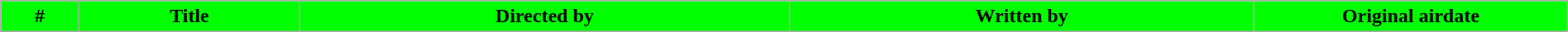<table class="wikitable plainrowheaders" width="100%" style="background:#FFFFFF;">
<tr>
<th width="5%" style="background:#00FF00;">#</th>
<th style="background:#00FF00;">Title</th>
<th style="background:#00FF00;">Directed by</th>
<th style="background:#00FF00;">Written by</th>
<th width="20%" style="background:#00FF00;">Original airdate<br>




</th>
</tr>
</table>
